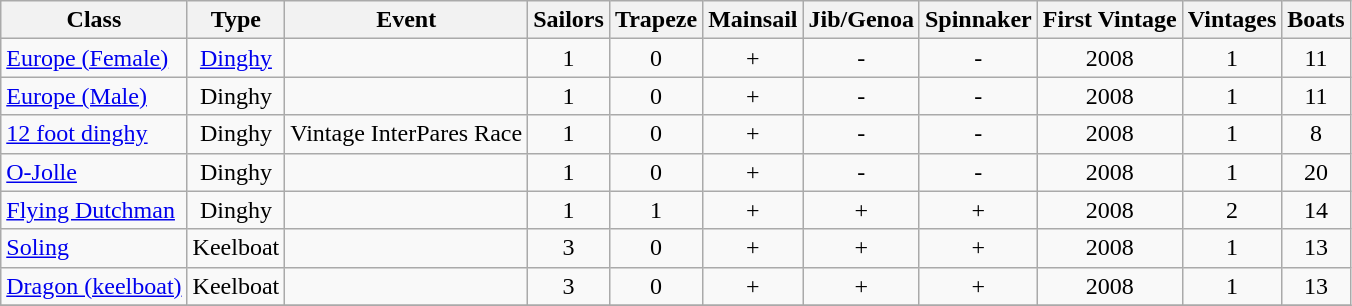<table class="wikitable" style="text-align:center">
<tr>
<th>Class</th>
<th>Type</th>
<th>Event</th>
<th>Sailors</th>
<th>Trapeze</th>
<th>Mainsail</th>
<th>Jib/Genoa</th>
<th>Spinnaker</th>
<th>First Vintage</th>
<th>Vintages</th>
<th>Boats</th>
</tr>
<tr>
<td style="text-align:left"><a href='#'>Europe (Female)</a></td>
<td><a href='#'>Dinghy</a></td>
<td></td>
<td>1</td>
<td>0</td>
<td>+</td>
<td>-</td>
<td>-</td>
<td>2008</td>
<td>1</td>
<td>11</td>
</tr>
<tr>
<td style="text-align:left"><a href='#'>Europe (Male)</a></td>
<td>Dinghy</td>
<td></td>
<td>1</td>
<td>0</td>
<td>+</td>
<td>-</td>
<td>-</td>
<td>2008</td>
<td>1</td>
<td>11</td>
</tr>
<tr>
<td style="text-align:left"><a href='#'>12 foot dinghy</a></td>
<td>Dinghy</td>
<td>Vintage InterPares Race</td>
<td>1</td>
<td>0</td>
<td>+</td>
<td>-</td>
<td>-</td>
<td>2008</td>
<td>1</td>
<td>8</td>
</tr>
<tr>
<td style="text-align:left"><a href='#'>O-Jolle</a></td>
<td>Dinghy</td>
<td></td>
<td>1</td>
<td>0</td>
<td>+</td>
<td>-</td>
<td>-</td>
<td>2008</td>
<td>1</td>
<td>20</td>
</tr>
<tr>
<td style="text-align:left"><a href='#'>Flying Dutchman</a></td>
<td>Dinghy</td>
<td></td>
<td>1</td>
<td>1</td>
<td>+</td>
<td>+</td>
<td>+</td>
<td>2008</td>
<td>2</td>
<td>14</td>
</tr>
<tr>
<td style="text-align:left"><a href='#'>Soling</a></td>
<td>Keelboat</td>
<td></td>
<td>3</td>
<td>0</td>
<td>+</td>
<td>+</td>
<td>+</td>
<td>2008</td>
<td>1</td>
<td>13</td>
</tr>
<tr>
<td style="text-align:left"><a href='#'>Dragon (keelboat)</a></td>
<td>Keelboat</td>
<td></td>
<td>3</td>
<td>0</td>
<td>+</td>
<td>+</td>
<td>+</td>
<td>2008</td>
<td>1</td>
<td>13</td>
</tr>
<tr>
</tr>
</table>
